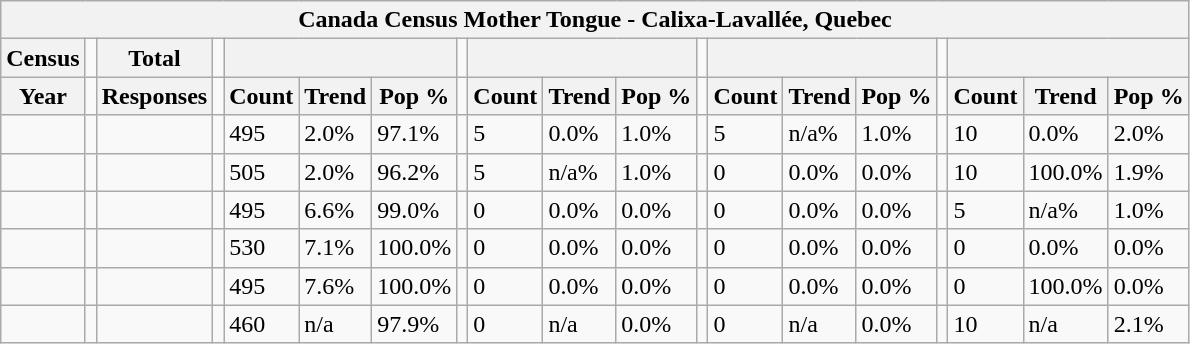<table class="wikitable">
<tr>
<th colspan="19">Canada Census Mother Tongue - Calixa-Lavallée, Quebec</th>
</tr>
<tr>
<th>Census</th>
<td></td>
<th>Total</th>
<td colspan="1"></td>
<th colspan="3"></th>
<td colspan="1"></td>
<th colspan="3"></th>
<td colspan="1"></td>
<th colspan="3"></th>
<td colspan="1"></td>
<th colspan="3"></th>
</tr>
<tr>
<th>Year</th>
<td></td>
<th>Responses</th>
<td></td>
<th>Count</th>
<th>Trend</th>
<th>Pop %</th>
<td></td>
<th>Count</th>
<th>Trend</th>
<th>Pop %</th>
<td></td>
<th>Count</th>
<th>Trend</th>
<th>Pop %</th>
<td></td>
<th>Count</th>
<th>Trend</th>
<th>Pop %</th>
</tr>
<tr>
<td></td>
<td></td>
<td></td>
<td></td>
<td>495</td>
<td> 2.0%</td>
<td>97.1%</td>
<td></td>
<td>5</td>
<td> 0.0%</td>
<td>1.0%</td>
<td></td>
<td>5</td>
<td> n/a%</td>
<td>1.0%</td>
<td></td>
<td>10</td>
<td> 0.0%</td>
<td>2.0%</td>
</tr>
<tr>
<td></td>
<td></td>
<td></td>
<td></td>
<td>505</td>
<td> 2.0%</td>
<td>96.2%</td>
<td></td>
<td>5</td>
<td> n/a%</td>
<td>1.0%</td>
<td></td>
<td>0</td>
<td> 0.0%</td>
<td>0.0%</td>
<td></td>
<td>10</td>
<td> 100.0%</td>
<td>1.9%</td>
</tr>
<tr>
<td></td>
<td></td>
<td></td>
<td></td>
<td>495</td>
<td> 6.6%</td>
<td>99.0%</td>
<td></td>
<td>0</td>
<td> 0.0%</td>
<td>0.0%</td>
<td></td>
<td>0</td>
<td> 0.0%</td>
<td>0.0%</td>
<td></td>
<td>5</td>
<td> n/a%</td>
<td>1.0%</td>
</tr>
<tr>
<td></td>
<td></td>
<td></td>
<td></td>
<td>530</td>
<td> 7.1%</td>
<td>100.0%</td>
<td></td>
<td>0</td>
<td> 0.0%</td>
<td>0.0%</td>
<td></td>
<td>0</td>
<td> 0.0%</td>
<td>0.0%</td>
<td></td>
<td>0</td>
<td> 0.0%</td>
<td>0.0%</td>
</tr>
<tr>
<td></td>
<td></td>
<td></td>
<td></td>
<td>495</td>
<td> 7.6%</td>
<td>100.0%</td>
<td></td>
<td>0</td>
<td> 0.0%</td>
<td>0.0%</td>
<td></td>
<td>0</td>
<td> 0.0%</td>
<td>0.0%</td>
<td></td>
<td>0</td>
<td> 100.0%</td>
<td>0.0%</td>
</tr>
<tr>
<td></td>
<td></td>
<td></td>
<td></td>
<td>460</td>
<td>n/a</td>
<td>97.9%</td>
<td></td>
<td>0</td>
<td>n/a</td>
<td>0.0%</td>
<td></td>
<td>0</td>
<td>n/a</td>
<td>0.0%</td>
<td></td>
<td>10</td>
<td>n/a</td>
<td>2.1%</td>
</tr>
</table>
